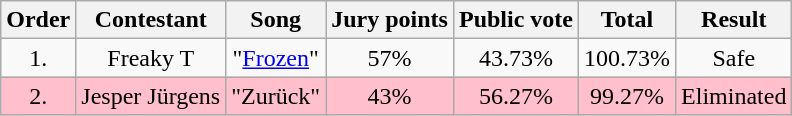<table class="wikitable sortable" style="text-align: center; width: auto;">
<tr class="hintergrundfarbe5">
<th>Order</th>
<th>Contestant</th>
<th>Song</th>
<th>Jury points</th>
<th>Public vote</th>
<th>Total</th>
<th>Result</th>
</tr>
<tr>
<td>1.</td>
<td>Freaky T</td>
<td>"<a href='#'>Frozen</a>"</td>
<td>57%</td>
<td>43.73%</td>
<td>100.73%</td>
<td>Safe</td>
</tr>
<tr bgcolor=pink>
<td>2.</td>
<td>Jesper Jürgens</td>
<td>"Zurück"</td>
<td>43%</td>
<td>56.27%</td>
<td>99.27%</td>
<td>Eliminated</td>
</tr>
</table>
